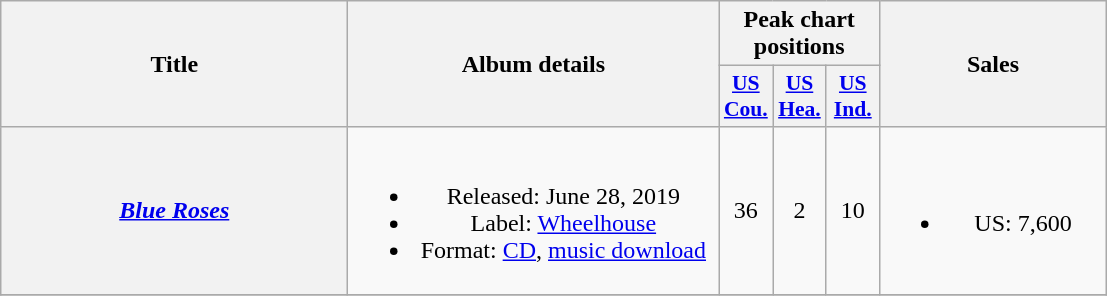<table class="wikitable plainrowheaders" style="text-align:center;" border="1">
<tr>
<th scope="col" rowspan="2" style="width:14em;">Title</th>
<th scope="col" rowspan="2" style="width:15em;">Album details</th>
<th scope="col" colspan="3">Peak chart<br>positions</th>
<th scope="col" rowspan="2" style="width:9em;">Sales</th>
</tr>
<tr>
<th scope="col" style="width:2em;font-size:90%;"><a href='#'>US<br>Cou.</a><br></th>
<th scope="col" style="width:2em;font-size:90%;"><a href='#'>US<br>Hea.</a><br></th>
<th scope="col" style="width:2em;font-size:90%;"><a href='#'>US<br>Ind.</a><br></th>
</tr>
<tr>
<th scope="row"><em><a href='#'>Blue Roses</a></em></th>
<td><br><ul><li>Released: June 28, 2019</li><li>Label: <a href='#'>Wheelhouse</a></li><li>Format: <a href='#'>CD</a>, <a href='#'>music download</a></li></ul></td>
<td>36</td>
<td>2</td>
<td>10</td>
<td><br><ul><li>US: 7,600</li></ul></td>
</tr>
<tr>
</tr>
</table>
